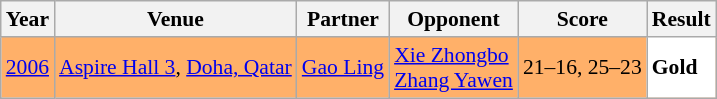<table class="sortable wikitable" style="font-size: 90%;">
<tr>
<th>Year</th>
<th>Venue</th>
<th>Partner</th>
<th>Opponent</th>
<th>Score</th>
<th>Result</th>
</tr>
<tr style="background:#FFB069">
<td align="center"><a href='#'>2006</a></td>
<td align="left"><a href='#'>Aspire Hall 3</a>, <a href='#'>Doha, Qatar</a></td>
<td align="left"> <a href='#'>Gao Ling</a></td>
<td align="left"> <a href='#'>Xie Zhongbo</a> <br>  <a href='#'>Zhang Yawen</a></td>
<td align="left">21–16, 25–23</td>
<td style="text-align:left; background:white"> <strong>Gold</strong></td>
</tr>
</table>
